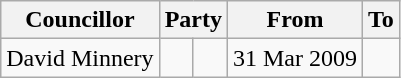<table class=wikitable>
<tr>
<th>Councillor</th>
<th colspan=2>Party</th>
<th>From</th>
<th>To</th>
</tr>
<tr>
<td>David Minnery</td>
<td></td>
<td align=right></td>
<td align=right>31 Mar 2009</td>
</tr>
</table>
